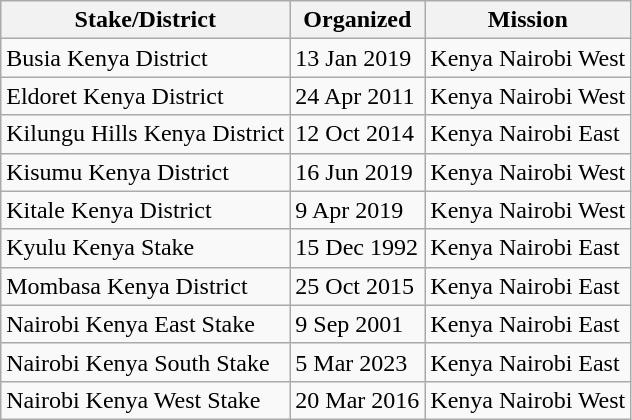<table class="wikitable sortable">
<tr>
<th>Stake/District</th>
<th data-sort-type=date>Organized</th>
<th>Mission</th>
</tr>
<tr>
<td>Busia Kenya District</td>
<td>13 Jan 2019</td>
<td>Kenya Nairobi West</td>
</tr>
<tr>
<td>Eldoret Kenya District</td>
<td>24 Apr 2011</td>
<td>Kenya Nairobi West</td>
</tr>
<tr>
<td>Kilungu Hills Kenya District</td>
<td>12 Oct 2014</td>
<td>Kenya Nairobi East</td>
</tr>
<tr>
<td>Kisumu Kenya District</td>
<td>16 Jun 2019</td>
<td>Kenya Nairobi West</td>
</tr>
<tr>
<td>Kitale Kenya District</td>
<td>9 Apr 2019</td>
<td>Kenya Nairobi West</td>
</tr>
<tr>
<td>Kyulu Kenya Stake</td>
<td>15 Dec 1992</td>
<td>Kenya Nairobi East</td>
</tr>
<tr>
<td>Mombasa Kenya District</td>
<td>25 Oct 2015</td>
<td>Kenya Nairobi East</td>
</tr>
<tr>
<td>Nairobi Kenya East Stake</td>
<td>9 Sep 2001</td>
<td>Kenya Nairobi East</td>
</tr>
<tr>
<td>Nairobi Kenya South Stake</td>
<td>5 Mar 2023</td>
<td>Kenya Nairobi East</td>
</tr>
<tr>
<td>Nairobi Kenya West Stake</td>
<td>20 Mar 2016</td>
<td>Kenya Nairobi West</td>
</tr>
</table>
